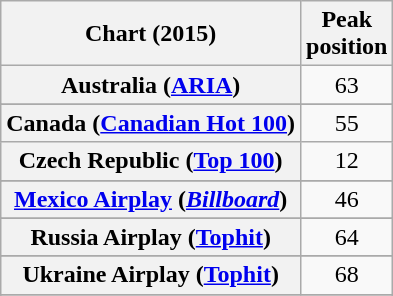<table class="wikitable sortable plainrowheaders" style="text-align:center">
<tr>
<th scope="col">Chart (2015)</th>
<th scope="col">Peak<br>position</th>
</tr>
<tr>
<th scope="row">Australia (<a href='#'>ARIA</a>)</th>
<td>63</td>
</tr>
<tr>
</tr>
<tr>
</tr>
<tr>
</tr>
<tr>
<th scope="row">Canada (<a href='#'>Canadian Hot 100</a>)</th>
<td>55</td>
</tr>
<tr>
<th scope="row">Czech Republic (<a href='#'>Top 100</a>)</th>
<td>12</td>
</tr>
<tr>
</tr>
<tr>
</tr>
<tr>
</tr>
<tr>
</tr>
<tr>
<th scope="row"><a href='#'>Mexico Airplay</a> (<em><a href='#'>Billboard</a></em>)</th>
<td>46</td>
</tr>
<tr>
</tr>
<tr>
</tr>
<tr>
<th scope="row">Russia Airplay (<a href='#'>Tophit</a>)</th>
<td>64</td>
</tr>
<tr>
</tr>
<tr>
</tr>
<tr>
</tr>
<tr>
</tr>
<tr>
</tr>
<tr>
<th scope="row">Ukraine Airplay (<a href='#'>Tophit</a>)</th>
<td>68</td>
</tr>
<tr>
</tr>
<tr>
</tr>
<tr>
</tr>
<tr>
</tr>
<tr>
</tr>
</table>
